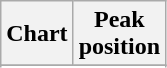<table class="wikitable sortable">
<tr>
<th>Chart</th>
<th>Peak<br>position</th>
</tr>
<tr>
</tr>
<tr>
</tr>
</table>
